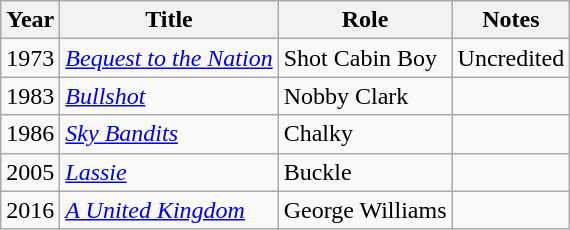<table class="wikitable sortable">
<tr>
<th>Year</th>
<th>Title</th>
<th>Role</th>
<th>Notes</th>
</tr>
<tr>
<td>1973</td>
<td><em><a href='#'>Bequest to the Nation</a></em></td>
<td>Shot Cabin Boy</td>
<td>Uncredited</td>
</tr>
<tr>
<td>1983</td>
<td><em><a href='#'>Bullshot</a></em></td>
<td>Nobby Clark</td>
<td></td>
</tr>
<tr>
<td>1986</td>
<td><em><a href='#'>Sky Bandits</a></em></td>
<td>Chalky</td>
<td></td>
</tr>
<tr>
<td>2005</td>
<td><em><a href='#'>Lassie</a></em></td>
<td>Buckle</td>
<td></td>
</tr>
<tr>
<td>2016</td>
<td><em><a href='#'>A United Kingdom</a></em></td>
<td>George Williams</td>
<td></td>
</tr>
</table>
